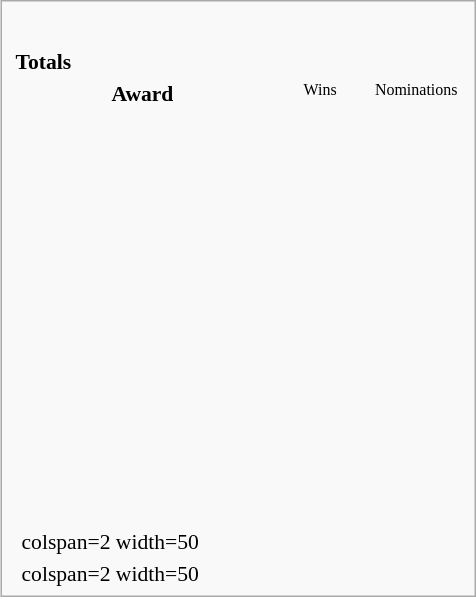<table class=infobox style="width:22em; text-align:left; font-size:90%; vertical-align:middle; background-color:#white;">
<tr>
</tr>
<tr>
<td colspan=3 style="text-align:center;"> </td>
</tr>
<tr>
<td colspan=3><br><table class="collapsible collapsed" width=100%>
<tr>
<th colspan=3 style="background-color#d9e8ff" text-align:center;">Totals</th>
</tr>
<tr style="background-color#d9e8ff; text-align:center;">
<th style="vertical-align: middle;">Award</th>
<td style="background#cceecc; font-size:8pt;" width="60px">Wins</td>
<td style="background#eecccc; font-size:8pt;" width="60px">Nominations</td>
</tr>
<tr>
<td align=center><br></td>
<td></td>
<td></td>
</tr>
<tr>
<td align=center><br></td>
<td></td>
<td></td>
</tr>
<tr>
<td align=center><br></td>
<td></td>
<td></td>
</tr>
<tr>
<td align=center><br></td>
<td></td>
<td></td>
</tr>
<tr>
<td align=center><br></td>
<td></td>
<td></td>
</tr>
<tr>
<td align=center><br></td>
<td></td>
<td></td>
</tr>
<tr>
<td align=center><br></td>
<td></td>
<td></td>
</tr>
<tr>
<td align=center><br></td>
<td></td>
<td></td>
</tr>
<tr>
<td align=center><br></td>
<td></td>
<td></td>
</tr>
<tr>
<td align=center><br></td>
<td></td>
<td></td>
</tr>
<tr>
<td align=center><br></td>
<td></td>
<td></td>
</tr>
<tr>
<td align=center><br></td>
<td></td>
<td></td>
</tr>
<tr>
<td align=center><br></td>
<td></td>
<td></td>
</tr>
<tr>
</tr>
</table>
</td>
</tr>
<tr style="background-color#d9e8ff">
<td></td>
<td>colspan=2 width=50 </td>
</tr>
<tr>
<td></td>
<td>colspan=2 width=50 </td>
</tr>
</table>
